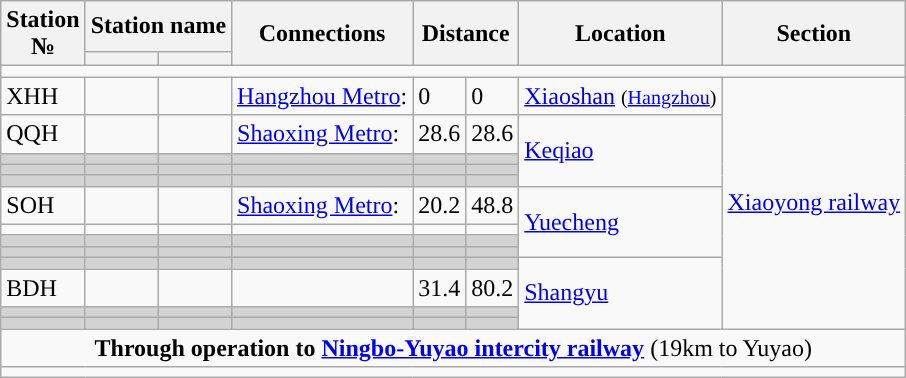<table class="wikitable">
<tr>
<th rowspan="2">Station<br>№</th>
<th colspan="2">Station name</th>
<th rowspan="2">Connections</th>
<th colspan="2" rowspan="2">Distance<br></th>
<th rowspan="2">Location</th>
<th rowspan="2">Section</th>
</tr>
<tr>
<th></th>
<th></th>
</tr>
<tr style="background:#">
<td colspan = "8"></td>
</tr>
<tr>
<td>XHH</td>
<td></td>
<td></td>
<td><a href='#'>Hangzhou Metro</a>: </td>
<td>0</td>
<td>0</td>
<td rowspan="1"><a href='#'>Xiaoshan</a> <small>(<a href='#'>Hangzhou</a>)</small></td>
<td rowspan="13"><a href='#'>Xiaoyong railway</a></td>
</tr>
<tr>
<td>QQH</td>
<td></td>
<td></td>
<td><a href='#'>Shaoxing Metro</a>: </td>
<td>28.6</td>
<td>28.6</td>
<td rowspan="4"><a href='#'>Keqiao</a></td>
</tr>
<tr bgcolor="lightgrey">
<td></td>
<td></td>
<td></td>
<td></td>
<td></td>
<td></td>
</tr>
<tr bgcolor="lightgrey">
<td></td>
<td></td>
<td></td>
<td></td>
<td></td>
<td></td>
</tr>
<tr bgcolor="lightgrey">
<td></td>
<td></td>
<td></td>
<td></td>
<td></td>
<td></td>
</tr>
<tr>
<td>SOH</td>
<td></td>
<td></td>
<td><a href='#'>Shaoxing Metro</a>: </td>
<td>20.2</td>
<td>48.8</td>
<td rowspan="4"><a href='#'>Yuecheng</a></td>
</tr>
<tr>
<td></td>
<td></td>
<td></td>
<td></td>
<td></td>
<td></td>
</tr>
<tr bgcolor="lightgrey">
<td></td>
<td></td>
<td></td>
<td></td>
<td></td>
<td></td>
</tr>
<tr bgcolor="lightgrey">
<td></td>
<td></td>
<td></td>
<td></td>
<td></td>
<td></td>
</tr>
<tr>
<td bgcolor="lightgrey"></td>
<td bgcolor="lightgrey"></td>
<td bgcolor="lightgrey"></td>
<td bgcolor="lightgrey"></td>
<td bgcolor="lightgrey"></td>
<td bgcolor="lightgrey"></td>
<td rowspan="4"><a href='#'>Shangyu</a></td>
</tr>
<tr>
<td>BDH</td>
<td></td>
<td></td>
<td></td>
<td>31.4</td>
<td>80.2</td>
</tr>
<tr bgcolor="lightgrey">
<td></td>
<td></td>
<td></td>
<td></td>
<td></td>
<td></td>
</tr>
<tr bgcolor="lightgrey">
<td></td>
<td></td>
<td></td>
<td></td>
<td></td>
<td></td>
</tr>
<tr>
<td colspan = "10" align= "center"><strong>Through operation to <a href='#'>Ningbo-Yuyao intercity railway</a></strong> (19km to Yuyao)</td>
</tr>
<tr style="background:#">
<td colspan = "8"></td>
</tr>
</table>
